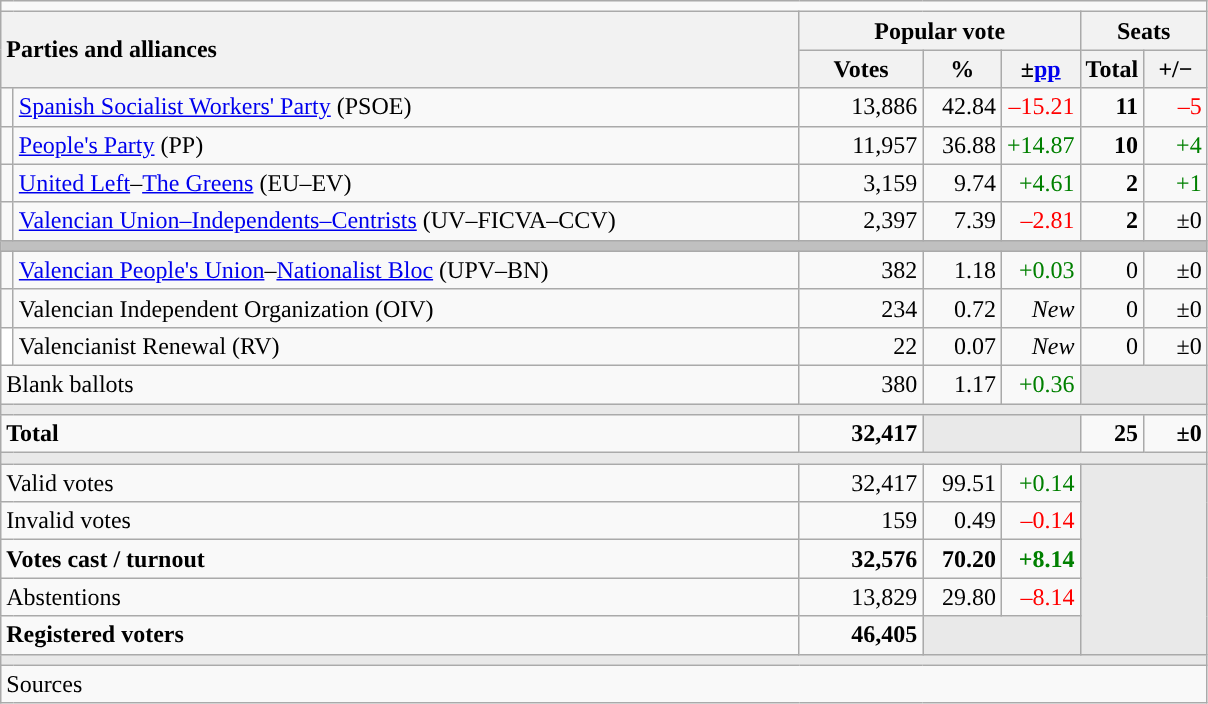<table class="wikitable" style="text-align:right;">
<tr>
<td colspan="7"></td>
</tr>
<tr>
<th style="text-align:left;" rowspan="2" colspan="2" width="525">Parties and alliances</th>
<th colspan="3">Popular vote</th>
<th colspan="2">Seats</th>
</tr>
<tr>
<th width="75">Votes</th>
<th width="45">%</th>
<th width="45">±<a href='#'>pp</a></th>
<th width="35">Total</th>
<th width="35">+/−</th>
</tr>
<tr>
<td width="1" style="color:inherit;background:"></td>
<td align="left"><a href='#'>Spanish Socialist Workers' Party</a> (PSOE)</td>
<td>13,886</td>
<td>42.84</td>
<td style="color:red;">–15.21</td>
<td><strong>11</strong></td>
<td style="color:red;">–5</td>
</tr>
<tr>
<td style="color:inherit;background:"></td>
<td align="left"><a href='#'>People's Party</a> (PP)</td>
<td>11,957</td>
<td>36.88</td>
<td style="color:green;">+14.87</td>
<td><strong>10</strong></td>
<td style="color:green;">+4</td>
</tr>
<tr>
<td style="color:inherit;background:"></td>
<td align="left"><a href='#'>United Left</a>–<a href='#'>The Greens</a> (EU–EV)</td>
<td>3,159</td>
<td>9.74</td>
<td style="color:green;">+4.61</td>
<td><strong>2</strong></td>
<td style="color:green;">+1</td>
</tr>
<tr>
<td style="color:inherit;background:"></td>
<td align="left"><a href='#'>Valencian Union–Independents–Centrists</a> (UV–FICVA–CCV)</td>
<td>2,397</td>
<td>7.39</td>
<td style="color:red;">–2.81</td>
<td><strong>2</strong></td>
<td>±0</td>
</tr>
<tr>
<td colspan="7" bgcolor="#C0C0C0"></td>
</tr>
<tr>
<td style="color:inherit;background:"></td>
<td align="left"><a href='#'>Valencian People's Union</a>–<a href='#'>Nationalist Bloc</a> (UPV–BN)</td>
<td>382</td>
<td>1.18</td>
<td style="color:green;">+0.03</td>
<td>0</td>
<td>±0</td>
</tr>
<tr>
<td style="color:inherit;background:"></td>
<td align="left">Valencian Independent Organization (OIV)</td>
<td>234</td>
<td>0.72</td>
<td><em>New</em></td>
<td>0</td>
<td>±0</td>
</tr>
<tr>
<td bgcolor="white"></td>
<td align="left">Valencianist Renewal (RV)</td>
<td>22</td>
<td>0.07</td>
<td><em>New</em></td>
<td>0</td>
<td>±0</td>
</tr>
<tr>
<td align="left" colspan="2">Blank ballots</td>
<td>380</td>
<td>1.17</td>
<td style="color:green;">+0.36</td>
<td bgcolor="#E9E9E9" colspan="2"></td>
</tr>
<tr>
<td colspan="7" bgcolor="#E9E9E9"></td>
</tr>
<tr style="font-weight:bold;">
<td align="left" colspan="2">Total</td>
<td>32,417</td>
<td bgcolor="#E9E9E9" colspan="2"></td>
<td>25</td>
<td>±0</td>
</tr>
<tr>
<td colspan="7" bgcolor="#E9E9E9"></td>
</tr>
<tr>
<td align="left" colspan="2">Valid votes</td>
<td>32,417</td>
<td>99.51</td>
<td style="color:green;">+0.14</td>
<td bgcolor="#E9E9E9" colspan="2" rowspan="5"></td>
</tr>
<tr>
<td align="left" colspan="2">Invalid votes</td>
<td>159</td>
<td>0.49</td>
<td style="color:red;">–0.14</td>
</tr>
<tr style="font-weight:bold;">
<td align="left" colspan="2">Votes cast / turnout</td>
<td>32,576</td>
<td>70.20</td>
<td style="color:green;">+8.14</td>
</tr>
<tr>
<td align="left" colspan="2">Abstentions</td>
<td>13,829</td>
<td>29.80</td>
<td style="color:red;">–8.14</td>
</tr>
<tr style="font-weight:bold;">
<td align="left" colspan="2">Registered voters</td>
<td>46,405</td>
<td bgcolor="#E9E9E9" colspan="2"></td>
</tr>
<tr>
<td colspan="7" bgcolor="#E9E9E9"></td>
</tr>
<tr>
<td align="left" colspan="7">Sources</td>
</tr>
</table>
